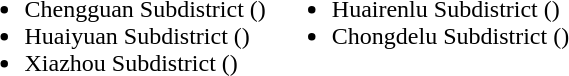<table>
<tr>
<td valign="top"><br><ul><li>Chengguan Subdistrict ()</li><li>Huaiyuan Subdistrict ()</li><li>Xiazhou Subdistrict ()</li></ul></td>
<td valign="top"><br><ul><li>Huairenlu Subdistrict ()</li><li>Chongdelu Subdistrict ()</li></ul></td>
</tr>
</table>
